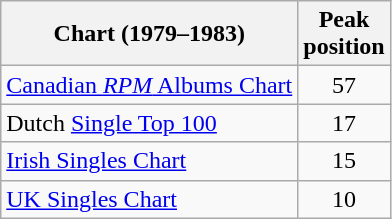<table class="wikitable">
<tr>
<th align="left">Chart (1979–1983)</th>
<th align="left">Peak<br>position</th>
</tr>
<tr>
<td align="left"><a href='#'>Canadian <em>RPM</em> Albums Chart</a></td>
<td style="text-align:center;">57</td>
</tr>
<tr>
<td align="left">Dutch <a href='#'>Single Top 100</a></td>
<td style="text-align:center;">17</td>
</tr>
<tr>
<td align="left"><a href='#'>Irish Singles Chart</a></td>
<td style="text-align:center;">15</td>
</tr>
<tr>
<td align="left"><a href='#'>UK Singles Chart</a></td>
<td style="text-align:center;">10</td>
</tr>
</table>
